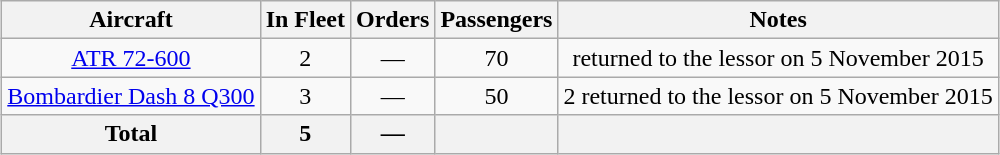<table class="wikitable" style="margin:0.5em auto; text-align:center">
<tr>
<th>Aircraft</th>
<th>In Fleet</th>
<th>Orders</th>
<th>Passengers</th>
<th>Notes</th>
</tr>
<tr>
<td><a href='#'>ATR 72-600</a></td>
<td>2</td>
<td>—</td>
<td>70</td>
<td>returned to the lessor on 5 November 2015</td>
</tr>
<tr>
<td><a href='#'>Bombardier Dash 8 Q300</a></td>
<td>3</td>
<td>—</td>
<td>50</td>
<td>2 returned to the lessor on 5 November 2015</td>
</tr>
<tr>
<th>Total</th>
<th>5</th>
<th>—</th>
<th></th>
<th></th>
</tr>
</table>
